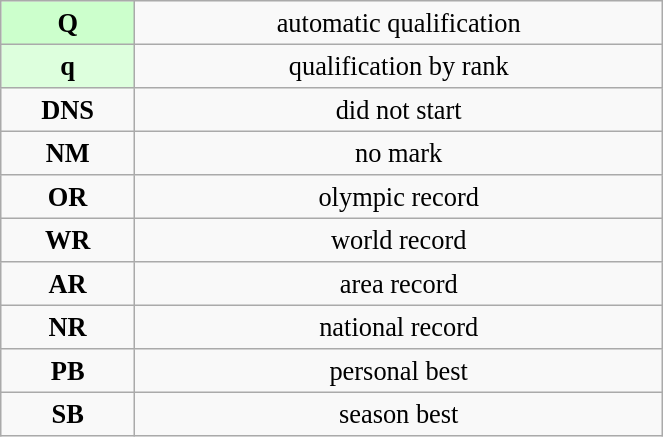<table class="wikitable" style=" text-align:center; font-size:110%;" width="35%">
<tr>
<td bgcolor="ccffcc"><strong>Q</strong></td>
<td>automatic qualification</td>
</tr>
<tr>
<td bgcolor="ddffdd"><strong>q</strong></td>
<td>qualification by rank</td>
</tr>
<tr>
<td><strong>DNS</strong></td>
<td>did not start</td>
</tr>
<tr>
<td><strong>NM</strong></td>
<td>no mark</td>
</tr>
<tr>
<td><strong>OR</strong></td>
<td>olympic record</td>
</tr>
<tr>
<td><strong>WR</strong></td>
<td>world record</td>
</tr>
<tr>
<td><strong>AR</strong></td>
<td>area record</td>
</tr>
<tr>
<td><strong>NR</strong></td>
<td>national record</td>
</tr>
<tr>
<td><strong>PB</strong></td>
<td>personal best</td>
</tr>
<tr>
<td><strong>SB</strong></td>
<td>season best</td>
</tr>
</table>
